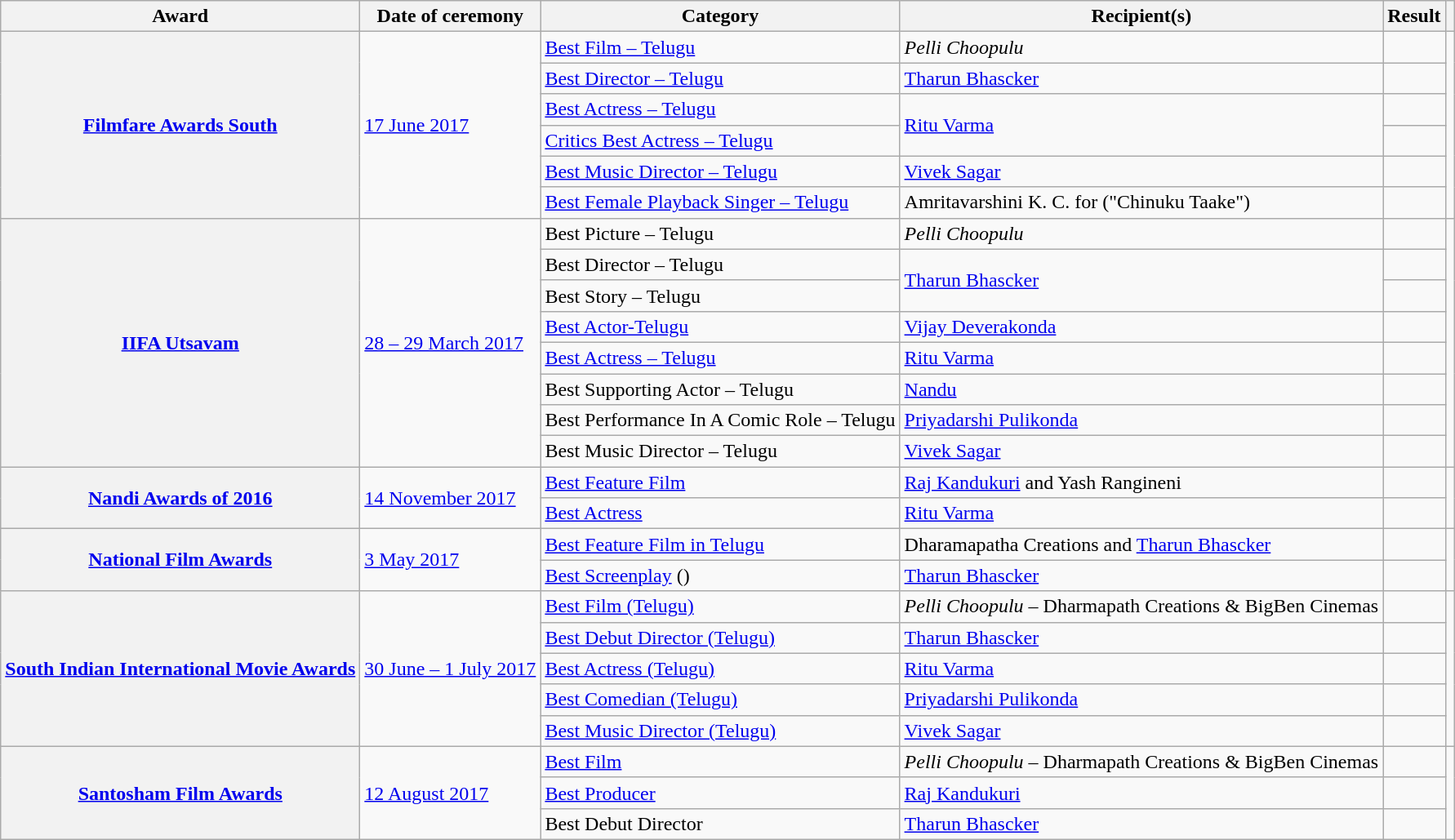<table class="wikitable plainrowheaders sortable">
<tr>
<th scope="col">Award</th>
<th scope="col">Date of ceremony</th>
<th scope="col">Category</th>
<th scope="col">Recipient(s)</th>
<th scope="col" class="unsortable">Result</th>
<th scope="col" class="unsortable"></th>
</tr>
<tr>
<th scope="row" rowspan="6"><a href='#'>Filmfare Awards South</a></th>
<td rowspan="6"><a href='#'>17 June 2017</a></td>
<td><a href='#'>Best Film – Telugu</a></td>
<td><em>Pelli Choopulu</em></td>
<td></td>
<td style="text-align:center;" rowspan="6"><br></td>
</tr>
<tr>
<td><a href='#'>Best Director – Telugu</a></td>
<td><a href='#'>Tharun Bhascker</a></td>
<td></td>
</tr>
<tr>
<td><a href='#'>Best Actress – Telugu</a></td>
<td rowspan="2"><a href='#'>Ritu Varma</a></td>
<td></td>
</tr>
<tr>
<td><a href='#'>Critics Best Actress – Telugu</a></td>
<td></td>
</tr>
<tr>
<td><a href='#'>Best Music Director – Telugu</a></td>
<td><a href='#'>Vivek Sagar</a></td>
<td></td>
</tr>
<tr>
<td><a href='#'>Best Female Playback Singer – Telugu</a></td>
<td>Amritavarshini K. C. for ("Chinuku Taake")</td>
<td></td>
</tr>
<tr>
<th scope="row" rowspan="8"><a href='#'>IIFA Utsavam</a></th>
<td rowspan="8"><a href='#'>28 – 29 March 2017</a></td>
<td>Best Picture – Telugu</td>
<td><em>Pelli Choopulu</em></td>
<td></td>
<td style="text-align:center;" rowspan="8"><br></td>
</tr>
<tr>
<td>Best Director – Telugu</td>
<td rowspan="2"><a href='#'>Tharun Bhascker</a></td>
<td></td>
</tr>
<tr>
<td>Best Story – Telugu</td>
<td></td>
</tr>
<tr>
<td><a href='#'>Best Actor-Telugu</a></td>
<td><a href='#'>Vijay Deverakonda</a></td>
<td></td>
</tr>
<tr>
<td><a href='#'>Best Actress – Telugu</a></td>
<td><a href='#'>Ritu Varma</a></td>
<td></td>
</tr>
<tr>
<td>Best Supporting Actor – Telugu</td>
<td><a href='#'>Nandu</a></td>
<td></td>
</tr>
<tr>
<td>Best Performance In A Comic Role – Telugu</td>
<td><a href='#'>Priyadarshi Pulikonda</a></td>
<td></td>
</tr>
<tr>
<td>Best Music Director – Telugu</td>
<td><a href='#'>Vivek Sagar</a></td>
<td></td>
</tr>
<tr>
<th scope="row" rowspan="2"><a href='#'>Nandi Awards of 2016</a></th>
<td rowspan="2"><a href='#'>14 November 2017</a></td>
<td><a href='#'>Best Feature Film</a></td>
<td><a href='#'>Raj Kandukuri</a> and Yash Rangineni</td>
<td></td>
<td style="text-align:center;" rowspan="2"></td>
</tr>
<tr>
<td><a href='#'>Best Actress</a></td>
<td><a href='#'>Ritu Varma</a></td>
<td></td>
</tr>
<tr>
<th scope="row" rowspan="2"><a href='#'>National Film Awards</a></th>
<td rowspan="2"><a href='#'>3 May 2017</a></td>
<td><a href='#'>Best Feature Film in Telugu</a></td>
<td>Dharamapatha Creations and <a href='#'>Tharun Bhascker</a></td>
<td></td>
<td style="text-align:center;" rowspan="2"></td>
</tr>
<tr>
<td><a href='#'>Best Screenplay</a> ()</td>
<td><a href='#'>Tharun Bhascker</a></td>
<td></td>
</tr>
<tr>
<th scope="row" rowspan="5"><a href='#'>South Indian International Movie Awards</a></th>
<td rowspan="5"><a href='#'>30 June – 1 July 2017</a></td>
<td><a href='#'>Best Film (Telugu)</a></td>
<td><em>Pelli Choopulu</em> – Dharmapath Creations & BigBen Cinemas</td>
<td></td>
<td style="text-align:center;" rowspan="5"><br></td>
</tr>
<tr>
<td><a href='#'>Best Debut Director (Telugu)</a></td>
<td><a href='#'>Tharun Bhascker</a></td>
<td></td>
</tr>
<tr>
<td><a href='#'>Best Actress (Telugu)</a></td>
<td><a href='#'>Ritu Varma</a></td>
<td></td>
</tr>
<tr>
<td><a href='#'>Best Comedian (Telugu)</a></td>
<td><a href='#'>Priyadarshi Pulikonda</a></td>
<td></td>
</tr>
<tr>
<td><a href='#'>Best Music Director (Telugu)</a></td>
<td><a href='#'>Vivek Sagar</a></td>
<td></td>
</tr>
<tr>
<th scope="row" rowspan="3"><a href='#'>Santosham Film Awards</a></th>
<td rowspan="3"><a href='#'>12 August 2017</a></td>
<td><a href='#'>Best Film</a></td>
<td><em>Pelli Choopulu</em> – Dharmapath Creations & BigBen Cinemas</td>
<td></td>
<td rowspan="3" style="text-align:center;"></td>
</tr>
<tr>
<td><a href='#'>Best Producer</a></td>
<td><a href='#'>Raj Kandukuri</a></td>
<td></td>
</tr>
<tr>
<td>Best Debut Director</td>
<td><a href='#'>Tharun Bhascker</a></td>
<td></td>
</tr>
</table>
